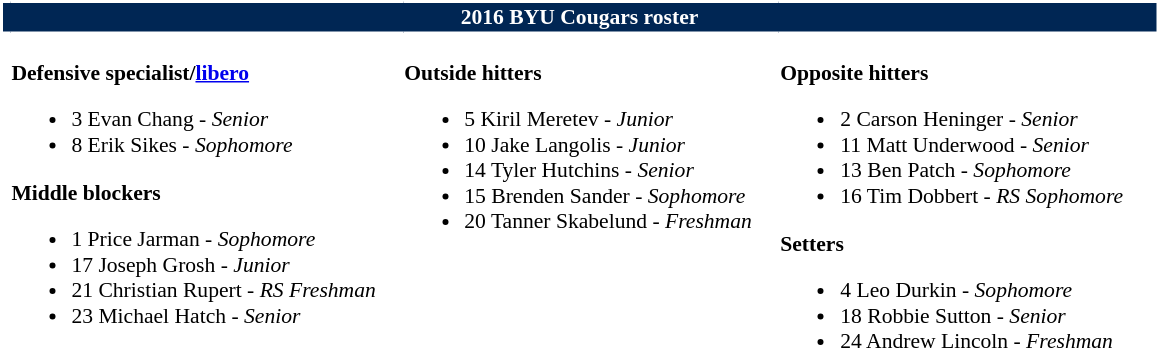<table class="toccolours" style="border-collapse:collapse; font-size:90%;">
<tr>
<td colspan="7" style="background:#002654; color:#FFFFFF; border:2px solid #FFFFFF; text-align:center;"><strong>2016 BYU Cougars roster</strong></td>
</tr>
<tr>
</tr>
<tr>
<td width="03"> </td>
<td valign="top"><br><strong>Defensive specialist/<a href='#'>libero</a></strong><ul><li>3 Evan Chang - <em>Senior</em></li><li>8 Erik Sikes - <em>Sophomore</em></li></ul><strong>Middle blockers</strong><ul><li>1 Price Jarman - <em>Sophomore</em></li><li>17 Joseph Grosh - <em>Junior</em></li><li>21 Christian Rupert  - <em>RS Freshman</em></li><li>23 Michael Hatch - <em>Senior</em></li></ul></td>
<td width="15"> </td>
<td valign="top"><br><strong>Outside hitters</strong><ul><li>5 Kiril Meretev - <em>Junior</em></li><li>10 Jake Langolis - <em>Junior</em></li><li>14 Tyler Hutchins - <em>Senior</em></li><li>15 Brenden Sander - <em>Sophomore</em></li><li>20 Tanner Skabelund - <em>Freshman</em></li></ul></td>
<td width="15"> </td>
<td valign="top"><br><strong>Opposite hitters</strong><ul><li>2 Carson Heninger - <em>Senior</em></li><li>11 Matt Underwood - <em>Senior</em></li><li>13 Ben Patch - <em>Sophomore</em></li><li>16 Tim Dobbert - <em>RS Sophomore</em></li></ul><strong>Setters</strong><ul><li>4 Leo Durkin - <em>Sophomore</em></li><li>18 Robbie Sutton - <em>Senior</em></li><li>24 Andrew Lincoln - <em>Freshman</em></li></ul></td>
<td width="20"> </td>
</tr>
</table>
